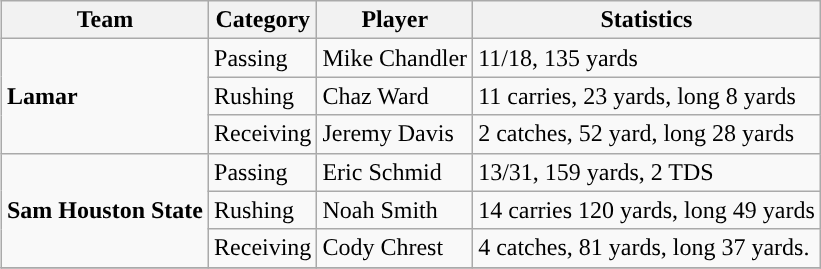<table class="wikitable" style="float: right;">
<tr>
<th>Team</th>
<th>Category</th>
<th>Player</th>
<th>Statistics</th>
</tr>
<tr>
<td rowspan=3><strong>Lamar</strong></td>
<td>Passing</td>
<td>Mike Chandler</td>
<td>11/18, 135 yards</td>
</tr>
<tr>
<td>Rushing</td>
<td>Chaz Ward</td>
<td>11 carries, 23 yards, long 8 yards</td>
</tr>
<tr>
<td>Receiving</td>
<td>Jeremy Davis</td>
<td>2 catches, 52 yard, long 28 yards</td>
</tr>
<tr>
<td rowspan=3><strong>Sam Houston State</strong></td>
<td>Passing</td>
<td>Eric Schmid</td>
<td>13/31, 159 yards, 2 TDS</td>
</tr>
<tr>
<td>Rushing</td>
<td>Noah Smith</td>
<td>14 carries 120 yards, long 49 yards</td>
</tr>
<tr>
<td>Receiving</td>
<td>Cody Chrest</td>
<td>4 catches, 81 yards, long 37 yards.</td>
</tr>
<tr>
</tr>
</table>
